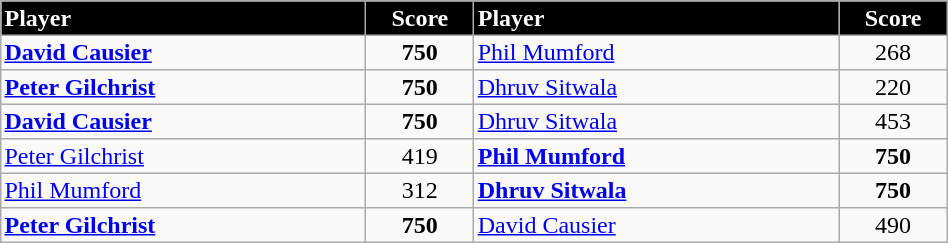<table border="2" cellpadding="2" cellspacing="0" style="margin: 0; background: #f9f9f9; border: 1px #aaa solid; border-collapse: collapse; font-size: 100%;" width=50%>
<tr>
<th bgcolor="000000" style="color:white; text-align:left" width=20%>Player</th>
<th bgcolor="000000" style="color:white; text-align:center" width=5%>Score</th>
<th bgcolor="000000" style="color:white; text-align:left" width=20%>Player</th>
<th bgcolor="000000" style="color:white; text-align:center" width= 5%>Score</th>
</tr>
<tr>
<td style="text-align:left"> <strong><a href='#'>David Causier</a> </strong></td>
<td style="text-align:center"><strong>750</strong></td>
<td style="text-align:left"> <a href='#'>Phil Mumford</a></td>
<td style="text-align:center">268</td>
</tr>
<tr>
<td style="text-align:left"> <strong><a href='#'>Peter Gilchrist</a></strong></td>
<td style="text-align:center"><strong>750</strong></td>
<td style="text-align:left"> <a href='#'>Dhruv Sitwala</a></td>
<td style="text-align:center">220</td>
</tr>
<tr>
<td style="text-align:left"> <strong><a href='#'>David Causier</a></strong></td>
<td style="text-align:center"><strong>750</strong></td>
<td style="text-align:left"> <a href='#'>Dhruv Sitwala</a></td>
<td style="text-align:center">453</td>
</tr>
<tr>
<td style="text-align:left"> <a href='#'>Peter Gilchrist</a></td>
<td style="text-align:center">419</td>
<td style="text-align:left"> <strong><a href='#'>Phil Mumford</a></strong></td>
<td style="text-align:center"><strong>750</strong></td>
</tr>
<tr>
<td style="text-align:left"> <a href='#'>Phil Mumford</a></td>
<td style="text-align:center">312</td>
<td style="text-align:left"> <strong><a href='#'>Dhruv Sitwala</a></strong></td>
<td style="text-align:center"><strong>750</strong></td>
</tr>
<tr>
<td style="text-align:left"> <strong><a href='#'>Peter Gilchrist</a></strong></td>
<td style="text-align:center"><strong>750</strong></td>
<td style="text-align:left"> <a href='#'>David Causier</a></td>
<td style="text-align:center">490</td>
</tr>
</table>
